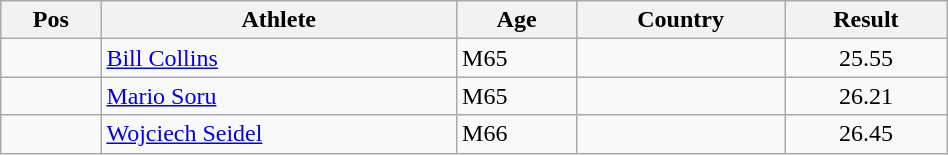<table class="wikitable"  style="text-align:center; width:50%;">
<tr>
<th>Pos</th>
<th>Athlete</th>
<th>Age</th>
<th>Country</th>
<th>Result</th>
</tr>
<tr>
<td align=center></td>
<td align=left><a href='#'>Bill Collins</a></td>
<td align=left>M65</td>
<td align=left></td>
<td>25.55</td>
</tr>
<tr>
<td align=center></td>
<td align=left><a href='#'>Mario Soru</a></td>
<td align=left>M65</td>
<td align=left></td>
<td>26.21</td>
</tr>
<tr>
<td align=center></td>
<td align=left><a href='#'>Wojciech Seidel</a></td>
<td align=left>M66</td>
<td align=left></td>
<td>26.45</td>
</tr>
</table>
